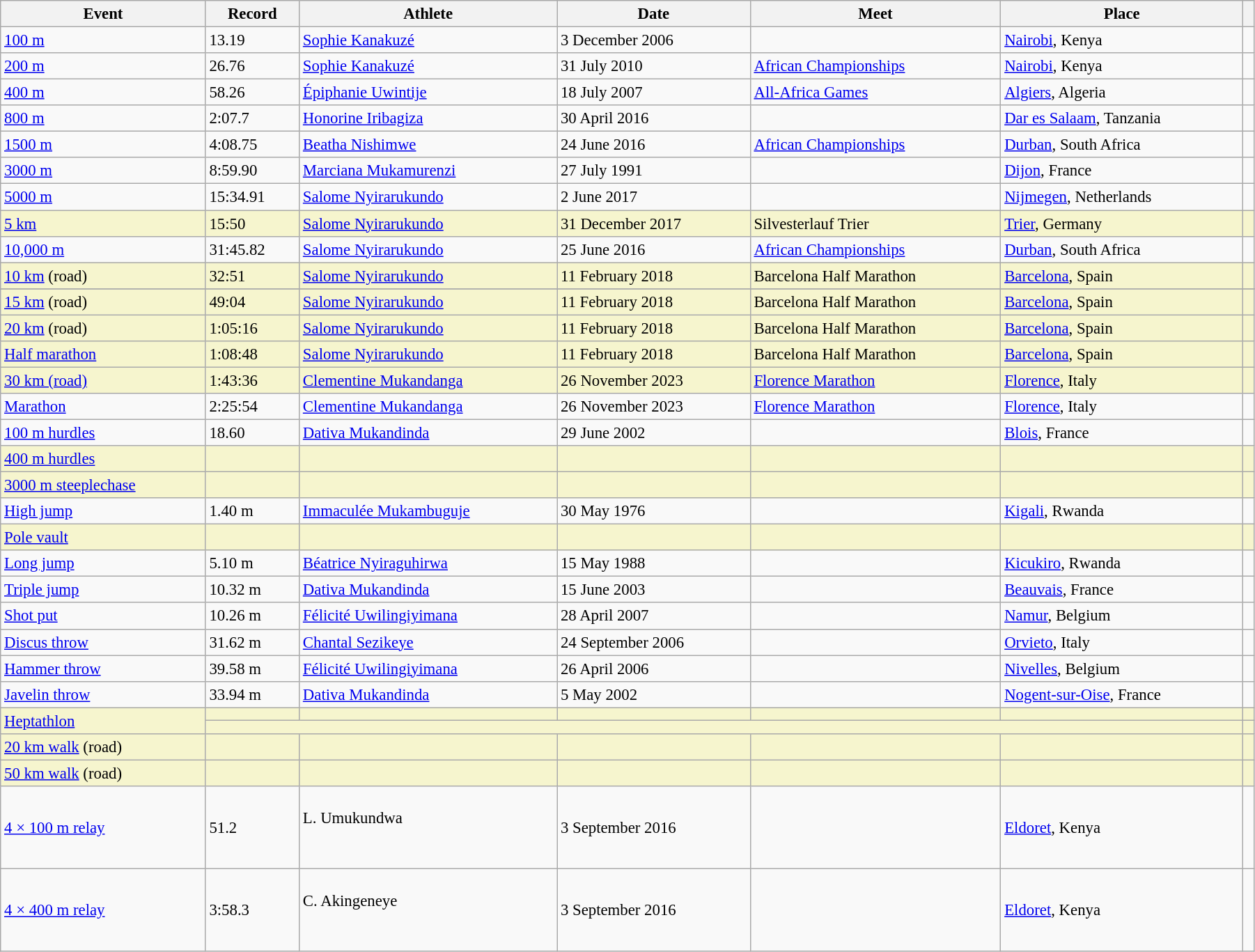<table class="wikitable" style="font-size:95%; width: 95%;">
<tr>
<th>Event</th>
<th>Record</th>
<th>Athlete</th>
<th>Date</th>
<th>Meet</th>
<th>Place</th>
<th></th>
</tr>
<tr>
<td><a href='#'>100 m</a></td>
<td>13.19  </td>
<td><a href='#'>Sophie Kanakuzé</a></td>
<td>3 December 2006</td>
<td></td>
<td><a href='#'>Nairobi</a>, Kenya</td>
<td></td>
</tr>
<tr>
<td><a href='#'>200 m</a></td>
<td>26.76  </td>
<td><a href='#'>Sophie Kanakuzé</a></td>
<td>31 July 2010</td>
<td><a href='#'>African Championships</a></td>
<td><a href='#'>Nairobi</a>, Kenya</td>
<td></td>
</tr>
<tr>
<td><a href='#'>400 m</a></td>
<td>58.26</td>
<td><a href='#'>Épiphanie Uwintije</a></td>
<td>18 July 2007</td>
<td><a href='#'>All-Africa Games</a></td>
<td><a href='#'>Algiers</a>, Algeria</td>
<td></td>
</tr>
<tr>
<td><a href='#'>800 m</a></td>
<td>2:07.7 </td>
<td><a href='#'>Honorine Iribagiza</a></td>
<td>30 April 2016</td>
<td></td>
<td><a href='#'>Dar es Salaam</a>, Tanzania</td>
<td></td>
</tr>
<tr>
<td><a href='#'>1500 m</a></td>
<td>4:08.75</td>
<td><a href='#'>Beatha Nishimwe</a></td>
<td>24 June 2016</td>
<td><a href='#'>African Championships</a></td>
<td><a href='#'>Durban</a>, South Africa</td>
<td></td>
</tr>
<tr>
<td><a href='#'>3000 m</a></td>
<td>8:59.90</td>
<td><a href='#'>Marciana Mukamurenzi</a></td>
<td>27 July 1991</td>
<td></td>
<td><a href='#'>Dijon</a>, France</td>
<td></td>
</tr>
<tr>
<td><a href='#'>5000 m</a></td>
<td>15:34.91</td>
<td><a href='#'>Salome Nyirarukundo</a></td>
<td>2 June 2017</td>
<td></td>
<td><a href='#'>Nijmegen</a>, Netherlands</td>
<td></td>
</tr>
<tr style="background:#f6F5CE;">
<td><a href='#'>5 km</a></td>
<td>15:50</td>
<td><a href='#'>Salome Nyirarukundo</a></td>
<td>31 December 2017</td>
<td>Silvesterlauf Trier</td>
<td><a href='#'>Trier</a>, Germany</td>
<td></td>
</tr>
<tr>
<td><a href='#'>10,000 m</a></td>
<td>31:45.82</td>
<td><a href='#'>Salome Nyirarukundo</a></td>
<td>25 June 2016</td>
<td><a href='#'>African Championships</a></td>
<td><a href='#'>Durban</a>, South Africa</td>
<td></td>
</tr>
<tr style="background:#f6F5CE;">
<td><a href='#'>10 km</a> (road)</td>
<td>32:51</td>
<td><a href='#'>Salome Nyirarukundo</a></td>
<td>11 February 2018</td>
<td>Barcelona Half Marathon</td>
<td><a href='#'>Barcelona</a>, Spain</td>
<td></td>
</tr>
<tr>
</tr>
<tr style="background:#f6F5CE;">
<td><a href='#'>15 km</a> (road)</td>
<td>49:04</td>
<td><a href='#'>Salome Nyirarukundo</a></td>
<td>11 February 2018</td>
<td>Barcelona Half Marathon</td>
<td><a href='#'>Barcelona</a>, Spain</td>
<td></td>
</tr>
<tr style="background:#f6F5CE;">
<td><a href='#'>20 km</a> (road)</td>
<td>1:05:16</td>
<td><a href='#'>Salome Nyirarukundo</a></td>
<td>11 February 2018</td>
<td>Barcelona Half Marathon</td>
<td><a href='#'>Barcelona</a>, Spain</td>
<td></td>
</tr>
<tr style="background:#f6F5CE;">
<td><a href='#'>Half marathon</a></td>
<td>1:08:48</td>
<td><a href='#'>Salome Nyirarukundo</a></td>
<td>11 February 2018</td>
<td>Barcelona Half Marathon</td>
<td><a href='#'>Barcelona</a>, Spain</td>
<td></td>
</tr>
<tr style="background:#f6F5CE;">
<td><a href='#'>30 km (road)</a></td>
<td>1:43:36</td>
<td><a href='#'>Clementine Mukandanga</a></td>
<td>26 November 2023</td>
<td><a href='#'>Florence Marathon</a></td>
<td><a href='#'>Florence</a>, Italy</td>
<td></td>
</tr>
<tr>
<td><a href='#'>Marathon</a></td>
<td>2:25:54</td>
<td><a href='#'>Clementine Mukandanga</a></td>
<td>26 November 2023</td>
<td><a href='#'>Florence Marathon</a></td>
<td><a href='#'>Florence</a>, Italy</td>
<td></td>
</tr>
<tr>
<td><a href='#'>100 m hurdles</a></td>
<td>18.60</td>
<td><a href='#'>Dativa Mukandinda</a></td>
<td>29 June 2002</td>
<td></td>
<td><a href='#'>Blois</a>, France</td>
<td></td>
</tr>
<tr style="background:#f6F5CE;">
<td><a href='#'>400 m hurdles</a></td>
<td></td>
<td></td>
<td></td>
<td></td>
<td></td>
<td></td>
</tr>
<tr style="background:#f6F5CE;">
<td><a href='#'>3000 m steeplechase</a></td>
<td></td>
<td></td>
<td></td>
<td></td>
<td></td>
<td></td>
</tr>
<tr>
<td><a href='#'>High jump</a></td>
<td>1.40 m</td>
<td><a href='#'>Immaculée Mukambuguje</a></td>
<td>30 May 1976</td>
<td></td>
<td><a href='#'>Kigali</a>, Rwanda</td>
<td></td>
</tr>
<tr style="background:#f6F5CE;">
<td><a href='#'>Pole vault</a></td>
<td></td>
<td></td>
<td></td>
<td></td>
<td></td>
<td></td>
</tr>
<tr>
<td><a href='#'>Long jump</a></td>
<td>5.10 m</td>
<td><a href='#'>Béatrice Nyiraguhirwa</a></td>
<td>15 May 1988</td>
<td></td>
<td><a href='#'>Kicukiro</a>, Rwanda</td>
<td></td>
</tr>
<tr>
<td><a href='#'>Triple jump</a></td>
<td>10.32 m</td>
<td><a href='#'>Dativa Mukandinda</a></td>
<td>15 June 2003</td>
<td></td>
<td><a href='#'>Beauvais</a>, France</td>
<td></td>
</tr>
<tr>
<td><a href='#'>Shot put</a></td>
<td>10.26 m</td>
<td><a href='#'>Félicité Uwilingiyimana</a></td>
<td>28 April 2007</td>
<td></td>
<td><a href='#'>Namur</a>, Belgium</td>
<td></td>
</tr>
<tr>
<td><a href='#'>Discus throw</a></td>
<td>31.62 m</td>
<td><a href='#'>Chantal Sezikeye</a></td>
<td>24 September 2006</td>
<td></td>
<td><a href='#'>Orvieto</a>, Italy</td>
<td></td>
</tr>
<tr>
<td><a href='#'>Hammer throw</a></td>
<td>39.58 m</td>
<td><a href='#'>Félicité Uwilingiyimana</a></td>
<td>26 April 2006</td>
<td></td>
<td><a href='#'>Nivelles</a>, Belgium</td>
<td></td>
</tr>
<tr>
<td><a href='#'>Javelin throw</a></td>
<td>33.94 m</td>
<td><a href='#'>Dativa Mukandinda</a></td>
<td>5 May 2002</td>
<td></td>
<td><a href='#'>Nogent-sur-Oise</a>, France</td>
<td></td>
</tr>
<tr style="background:#f6F5CE;">
<td rowspan=2><a href='#'>Heptathlon</a></td>
<td></td>
<td></td>
<td></td>
<td></td>
<td></td>
<td></td>
</tr>
<tr style="background:#f6F5CE;">
<td colspan=5></td>
<td></td>
</tr>
<tr style="background:#f6F5CE;">
<td><a href='#'>20 km walk</a> (road)</td>
<td></td>
<td></td>
<td></td>
<td></td>
<td></td>
<td></td>
</tr>
<tr style="background:#f6F5CE;">
<td><a href='#'>50 km walk</a> (road)</td>
<td></td>
<td></td>
<td></td>
<td></td>
<td></td>
<td></td>
</tr>
<tr>
<td><a href='#'>4 × 100 m relay</a></td>
<td>51.2 </td>
<td><br>L. Umukundwa<br><br><br></td>
<td>3 September 2016</td>
<td></td>
<td><a href='#'>Eldoret</a>, Kenya</td>
<td></td>
</tr>
<tr>
<td><a href='#'>4 × 400 m relay</a></td>
<td>3:58.3 </td>
<td><br>C. Akingeneye<br><br><br></td>
<td>3 September 2016</td>
<td></td>
<td><a href='#'>Eldoret</a>, Kenya</td>
<td></td>
</tr>
</table>
